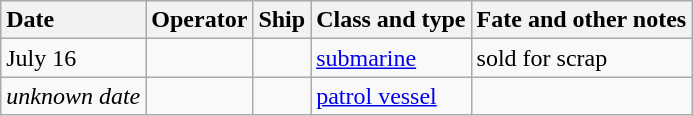<table class="wikitable nowraplinks">
<tr>
<th style="text-align: left;">Date</th>
<th style="text-align: left;">Operator</th>
<th style="text-align: left;">Ship</th>
<th style="text-align: left;">Class and type</th>
<th style="text-align: left;">Fate and other notes</th>
</tr>
<tr ---->
<td>July 16</td>
<td></td>
<td><strong></strong></td>
<td><a href='#'>submarine</a></td>
<td>sold for scrap</td>
</tr>
<tr ---->
<td><em>unknown date</em></td>
<td></td>
<td><strong></strong></td>
<td><a href='#'>patrol vessel</a></td>
<td></td>
</tr>
</table>
